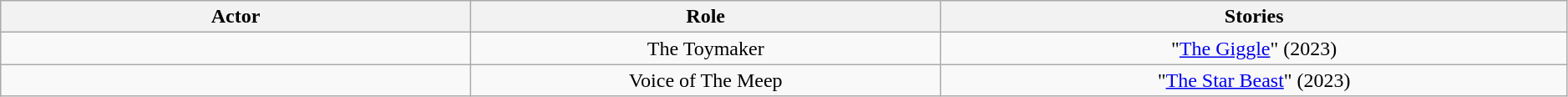<table class="wikitable plainrowheaders sortable" style="text-align:center; width:99%;">
<tr>
<th style="width:30%;">Actor</th>
<th scope="col" style="width:30%;">Role</th>
<th scope="col" style="width:40%;">Stories</th>
</tr>
<tr>
<td></td>
<td>The Toymaker</td>
<td data-sort-value="303">"<a href='#'>The Giggle</a>" (2023)</td>
</tr>
<tr>
<td></td>
<td>Voice of The Meep</td>
<td data-sort-value="301">"<a href='#'>The Star Beast</a>" (2023)</td>
</tr>
</table>
